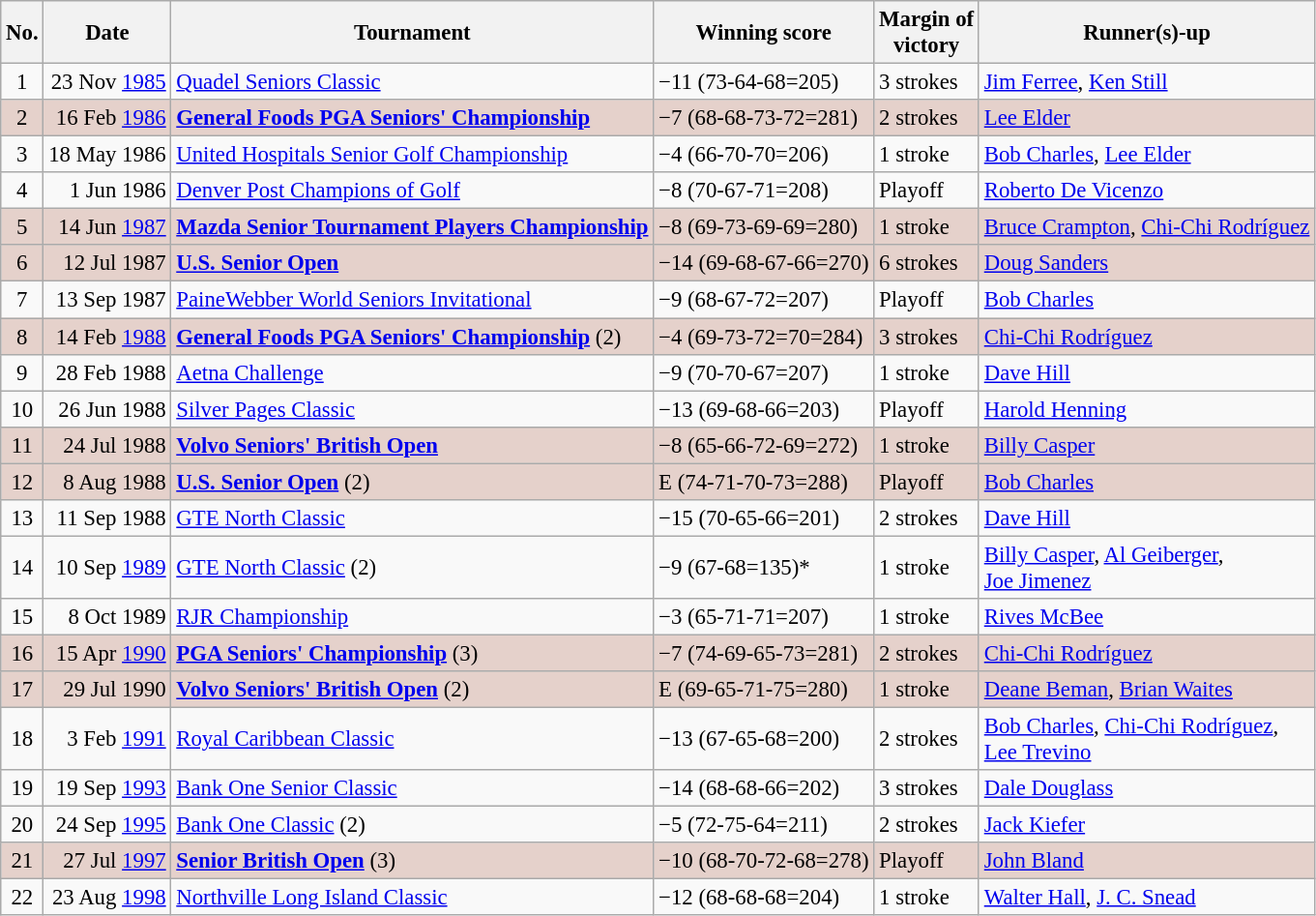<table class="wikitable" style="font-size:95%;">
<tr>
<th>No.</th>
<th>Date</th>
<th>Tournament</th>
<th>Winning score</th>
<th>Margin of<br>victory</th>
<th>Runner(s)-up</th>
</tr>
<tr>
<td align=center>1</td>
<td align=right>23 Nov <a href='#'>1985</a></td>
<td><a href='#'>Quadel Seniors Classic</a></td>
<td>−11 (73-64-68=205)</td>
<td>3 strokes</td>
<td> <a href='#'>Jim Ferree</a>,  <a href='#'>Ken Still</a></td>
</tr>
<tr style="background:#e5d1cb;">
<td align=center>2</td>
<td align=right>16 Feb <a href='#'>1986</a></td>
<td><strong><a href='#'>General Foods PGA Seniors' Championship</a></strong></td>
<td>−7 (68-68-73-72=281)</td>
<td>2 strokes</td>
<td> <a href='#'>Lee Elder</a></td>
</tr>
<tr>
<td align=center>3</td>
<td align=right>18 May 1986</td>
<td><a href='#'>United Hospitals Senior Golf Championship</a></td>
<td>−4 (66-70-70=206)</td>
<td>1 stroke</td>
<td> <a href='#'>Bob Charles</a>,  <a href='#'>Lee Elder</a></td>
</tr>
<tr>
<td align=center>4</td>
<td align=right>1 Jun 1986</td>
<td><a href='#'>Denver Post Champions of Golf</a></td>
<td>−8 (70-67-71=208)</td>
<td>Playoff</td>
<td> <a href='#'>Roberto De Vicenzo</a></td>
</tr>
<tr style="background:#e5d1cb;">
<td align=center>5</td>
<td align=right>14 Jun <a href='#'>1987</a></td>
<td><strong><a href='#'>Mazda Senior Tournament Players Championship</a></strong></td>
<td>−8 (69-73-69-69=280)</td>
<td>1 stroke</td>
<td> <a href='#'>Bruce Crampton</a>,  <a href='#'>Chi-Chi Rodríguez</a></td>
</tr>
<tr style="background:#e5d1cb;">
<td align=center>6</td>
<td align=right>12 Jul 1987</td>
<td><strong><a href='#'>U.S. Senior Open</a></strong></td>
<td>−14 (69-68-67-66=270)</td>
<td>6 strokes</td>
<td> <a href='#'>Doug Sanders</a></td>
</tr>
<tr>
<td align=center>7</td>
<td align=right>13 Sep 1987</td>
<td><a href='#'>PaineWebber World Seniors Invitational</a></td>
<td>−9 (68-67-72=207)</td>
<td>Playoff</td>
<td> <a href='#'>Bob Charles</a></td>
</tr>
<tr style="background:#e5d1cb;">
<td align=center>8</td>
<td align=right>14 Feb <a href='#'>1988</a></td>
<td><strong><a href='#'>General Foods PGA Seniors' Championship</a></strong> (2)</td>
<td>−4 (69-73-72=70=284)</td>
<td>3 strokes</td>
<td> <a href='#'>Chi-Chi Rodríguez</a></td>
</tr>
<tr>
<td align=center>9</td>
<td align=right>28 Feb 1988</td>
<td><a href='#'>Aetna Challenge</a></td>
<td>−9 (70-70-67=207)</td>
<td>1 stroke</td>
<td> <a href='#'>Dave Hill</a></td>
</tr>
<tr>
<td align=center>10</td>
<td align=right>26 Jun 1988</td>
<td><a href='#'>Silver Pages Classic</a></td>
<td>−13 (69-68-66=203)</td>
<td>Playoff</td>
<td> <a href='#'>Harold Henning</a></td>
</tr>
<tr style="background:#e5d1cb;">
<td align=center>11</td>
<td align=right>24 Jul 1988</td>
<td><strong><a href='#'>Volvo Seniors' British Open</a></strong></td>
<td>−8 (65-66-72-69=272)</td>
<td>1 stroke</td>
<td> <a href='#'>Billy Casper</a></td>
</tr>
<tr style="background:#e5d1cb;">
<td align=center>12</td>
<td align=right>8 Aug 1988</td>
<td><strong><a href='#'>U.S. Senior Open</a></strong> (2)</td>
<td>E (74-71-70-73=288)</td>
<td>Playoff</td>
<td> <a href='#'>Bob Charles</a></td>
</tr>
<tr>
<td align=center>13</td>
<td align=right>11 Sep 1988</td>
<td><a href='#'>GTE North Classic</a></td>
<td>−15 (70-65-66=201)</td>
<td>2 strokes</td>
<td> <a href='#'>Dave Hill</a></td>
</tr>
<tr>
<td align=center>14</td>
<td align=right>10 Sep <a href='#'>1989</a></td>
<td><a href='#'>GTE North Classic</a> (2)</td>
<td>−9 (67-68=135)*</td>
<td>1 stroke</td>
<td> <a href='#'>Billy Casper</a>,  <a href='#'>Al Geiberger</a>,<br> <a href='#'>Joe Jimenez</a></td>
</tr>
<tr>
<td align=center>15</td>
<td align=right>8 Oct 1989</td>
<td><a href='#'>RJR Championship</a></td>
<td>−3 (65-71-71=207)</td>
<td>1 stroke</td>
<td> <a href='#'>Rives McBee</a></td>
</tr>
<tr style="background:#e5d1cb;">
<td align=center>16</td>
<td align=right>15 Apr <a href='#'>1990</a></td>
<td><strong><a href='#'>PGA Seniors' Championship</a></strong> (3)</td>
<td>−7 (74-69-65-73=281)</td>
<td>2 strokes</td>
<td> <a href='#'>Chi-Chi Rodríguez</a></td>
</tr>
<tr style="background:#e5d1cb;">
<td align=center>17</td>
<td align=right>29 Jul 1990</td>
<td><strong><a href='#'>Volvo Seniors' British Open</a></strong> (2)</td>
<td>E (69-65-71-75=280)</td>
<td>1 stroke</td>
<td> <a href='#'>Deane Beman</a>,  <a href='#'>Brian Waites</a></td>
</tr>
<tr>
<td align=center>18</td>
<td align=right>3 Feb <a href='#'>1991</a></td>
<td><a href='#'>Royal Caribbean Classic</a></td>
<td>−13 (67-65-68=200)</td>
<td>2 strokes</td>
<td> <a href='#'>Bob Charles</a>,  <a href='#'>Chi-Chi Rodríguez</a>,<br> <a href='#'>Lee Trevino</a></td>
</tr>
<tr>
<td align=center>19</td>
<td align=right>19 Sep <a href='#'>1993</a></td>
<td><a href='#'>Bank One Senior Classic</a></td>
<td>−14 (68-68-66=202)</td>
<td>3 strokes</td>
<td> <a href='#'>Dale Douglass</a></td>
</tr>
<tr>
<td align=center>20</td>
<td align=right>24 Sep <a href='#'>1995</a></td>
<td><a href='#'>Bank One Classic</a> (2)</td>
<td>−5 (72-75-64=211)</td>
<td>2 strokes</td>
<td> <a href='#'>Jack Kiefer</a></td>
</tr>
<tr style="background:#e5d1cb;">
<td align=center>21</td>
<td align=right>27 Jul <a href='#'>1997</a></td>
<td><strong><a href='#'>Senior British Open</a></strong> (3)</td>
<td>−10 (68-70-72-68=278)</td>
<td>Playoff</td>
<td> <a href='#'>John Bland</a></td>
</tr>
<tr>
<td align=center>22</td>
<td align=right>23 Aug <a href='#'>1998</a></td>
<td><a href='#'>Northville Long Island Classic</a></td>
<td>−12 (68-68-68=204)</td>
<td>1 stroke</td>
<td> <a href='#'>Walter Hall</a>,  <a href='#'>J. C. Snead</a></td>
</tr>
</table>
